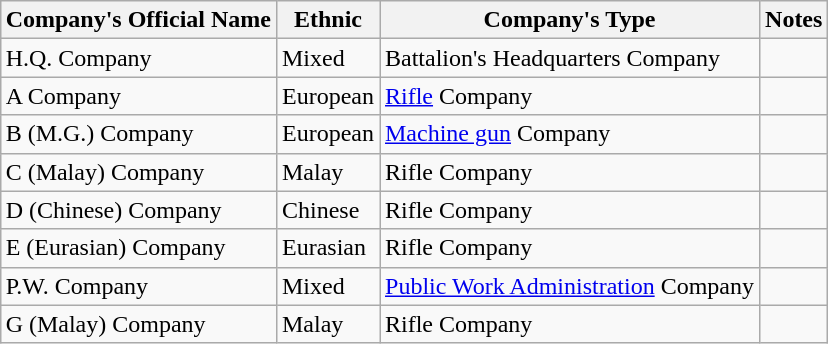<table class="wikitable" style="margin-left: auto; margin-right: auto; border: none;">
<tr>
<th>Company's Official Name</th>
<th>Ethnic</th>
<th>Company's Type</th>
<th>Notes</th>
</tr>
<tr>
<td>H.Q. Company</td>
<td>Mixed</td>
<td>Battalion's Headquarters Company</td>
<td></td>
</tr>
<tr>
<td>A Company</td>
<td>European</td>
<td><a href='#'>Rifle</a> Company</td>
<td></td>
</tr>
<tr>
<td>B (M.G.) Company</td>
<td>European</td>
<td><a href='#'>Machine gun</a> Company</td>
<td></td>
</tr>
<tr>
<td>C (Malay) Company</td>
<td>Malay</td>
<td>Rifle Company</td>
<td></td>
</tr>
<tr>
<td>D (Chinese) Company</td>
<td>Chinese</td>
<td>Rifle Company</td>
<td></td>
</tr>
<tr>
<td>E (Eurasian) Company</td>
<td>Eurasian</td>
<td>Rifle Company</td>
<td></td>
</tr>
<tr>
<td>P.W. Company</td>
<td>Mixed</td>
<td><a href='#'>Public Work Administration</a> Company</td>
<td></td>
</tr>
<tr>
<td>G (Malay) Company</td>
<td>Malay</td>
<td>Rifle Company</td>
<td></td>
</tr>
</table>
